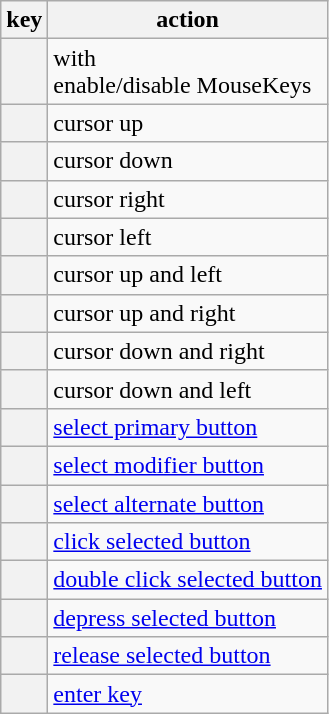<table class="wikitable">
<tr>
<th>key</th>
<th>action</th>
</tr>
<tr>
<th></th>
<td>with <br>enable/disable MouseKeys</td>
</tr>
<tr>
<th></th>
<td>cursor up</td>
</tr>
<tr>
<th></th>
<td>cursor down</td>
</tr>
<tr>
<th></th>
<td>cursor right</td>
</tr>
<tr>
<th></th>
<td>cursor left</td>
</tr>
<tr>
<th></th>
<td>cursor up and left</td>
</tr>
<tr>
<th></th>
<td>cursor up and right</td>
</tr>
<tr>
<th></th>
<td>cursor down and right</td>
</tr>
<tr>
<th></th>
<td>cursor down and left</td>
</tr>
<tr>
<th></th>
<td><a href='#'>select primary button</a></td>
</tr>
<tr>
<th></th>
<td><a href='#'>select modifier button</a></td>
</tr>
<tr>
<th></th>
<td><a href='#'>select alternate button</a></td>
</tr>
<tr>
<th></th>
<td><a href='#'>click selected button</a></td>
</tr>
<tr>
<th></th>
<td><a href='#'>double click selected button</a></td>
</tr>
<tr>
<th></th>
<td><a href='#'>depress selected button</a></td>
</tr>
<tr>
<th></th>
<td><a href='#'>release selected button</a></td>
</tr>
<tr>
<th></th>
<td><a href='#'>enter key</a></td>
</tr>
</table>
